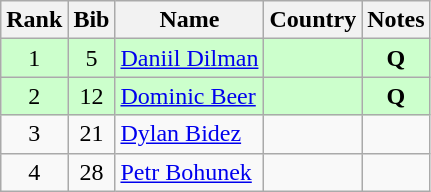<table class="wikitable" style="text-align:center;">
<tr>
<th>Rank</th>
<th>Bib</th>
<th>Name</th>
<th>Country</th>
<th>Notes</th>
</tr>
<tr bgcolor=ccffcc>
<td>1</td>
<td>5</td>
<td align=left><a href='#'>Daniil Dilman</a></td>
<td align=left></td>
<td><strong>Q</strong></td>
</tr>
<tr bgcolor=ccffcc>
<td>2</td>
<td>12</td>
<td align=left><a href='#'>Dominic Beer</a></td>
<td align=left></td>
<td><strong>Q</strong></td>
</tr>
<tr>
<td>3</td>
<td>21</td>
<td align=left><a href='#'>Dylan Bidez</a></td>
<td align=left></td>
<td></td>
</tr>
<tr>
<td>4</td>
<td>28</td>
<td align=left><a href='#'>Petr Bohunek</a></td>
<td align=left></td>
<td></td>
</tr>
</table>
